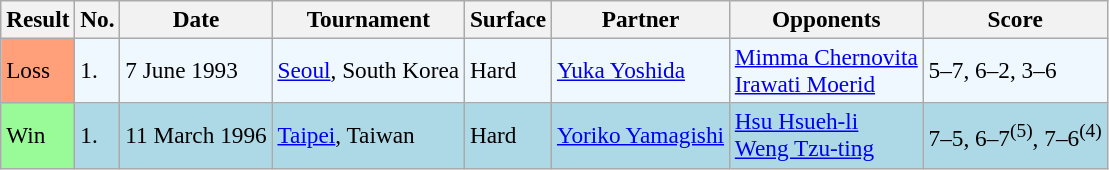<table class="sortable wikitable" style=font-size:97%>
<tr>
<th>Result</th>
<th>No.</th>
<th>Date</th>
<th>Tournament</th>
<th>Surface</th>
<th>Partner</th>
<th>Opponents</th>
<th>Score</th>
</tr>
<tr bgcolor="#f0f8ff">
<td style="background:#ffa07a;">Loss</td>
<td>1.</td>
<td>7 June 1993</td>
<td><a href='#'>Seoul</a>, South Korea</td>
<td>Hard</td>
<td> <a href='#'>Yuka Yoshida</a></td>
<td> <a href='#'>Mimma Chernovita</a> <br>  <a href='#'>Irawati Moerid</a></td>
<td>5–7, 6–2, 3–6</td>
</tr>
<tr style="background:lightblue;">
<td style="background:#98fb98;">Win</td>
<td>1.</td>
<td>11 March 1996</td>
<td><a href='#'>Taipei</a>, Taiwan</td>
<td>Hard</td>
<td> <a href='#'>Yoriko Yamagishi</a></td>
<td> <a href='#'>Hsu Hsueh-li</a> <br>  <a href='#'>Weng Tzu-ting</a></td>
<td>7–5, 6–7<sup>(5)</sup>, 7–6<sup>(4)</sup></td>
</tr>
</table>
